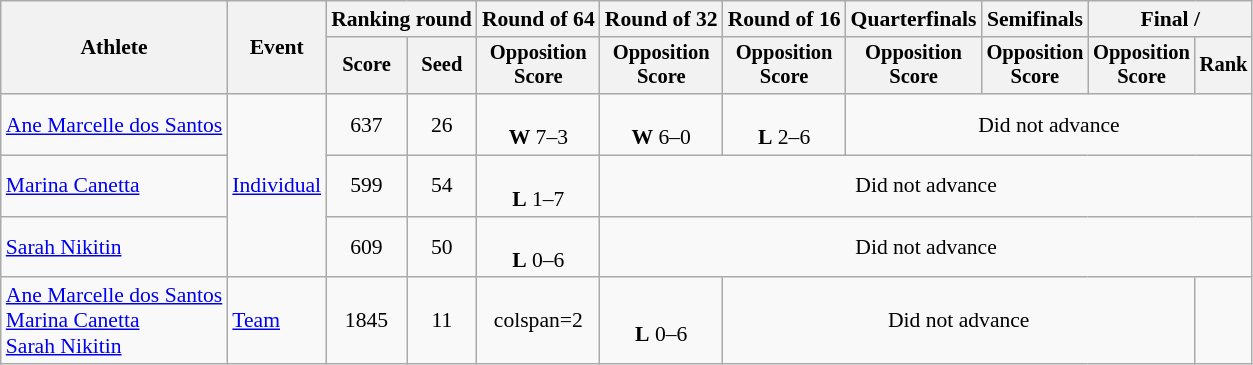<table class="wikitable" style="font-size:90%">
<tr>
<th rowspan=2>Athlete</th>
<th rowspan=2>Event</th>
<th colspan="2">Ranking round</th>
<th>Round of 64</th>
<th>Round of 32</th>
<th>Round of 16</th>
<th>Quarterfinals</th>
<th>Semifinals</th>
<th colspan="2">Final / </th>
</tr>
<tr style="font-size:95%">
<th>Score</th>
<th>Seed</th>
<th>Opposition<br>Score</th>
<th>Opposition<br>Score</th>
<th>Opposition<br>Score</th>
<th>Opposition<br>Score</th>
<th>Opposition<br>Score</th>
<th>Opposition<br>Score</th>
<th>Rank</th>
</tr>
<tr align=center>
<td align=left><a href='#'>Ane Marcelle dos Santos</a></td>
<td align=left rowspan=3><a href='#'>Individual</a></td>
<td>637</td>
<td>26</td>
<td><br><strong>W</strong> 7–3</td>
<td><br><strong>W</strong> 6–0</td>
<td><br><strong>L</strong> 2–6</td>
<td colspan=4>Did not advance</td>
</tr>
<tr align=center>
<td align=left><a href='#'>Marina Canetta</a></td>
<td>599</td>
<td>54</td>
<td><br><strong>L</strong> 1–7</td>
<td colspan=6>Did not advance</td>
</tr>
<tr align=center>
<td align=left><a href='#'>Sarah Nikitin</a></td>
<td>609</td>
<td>50</td>
<td><br><strong>L</strong> 0–6</td>
<td colspan=6>Did not advance</td>
</tr>
<tr align=center>
<td align=left><a href='#'>Ane Marcelle dos Santos</a><br><a href='#'>Marina Canetta</a><br><a href='#'>Sarah Nikitin</a></td>
<td align=left><a href='#'>Team</a></td>
<td>1845</td>
<td>11</td>
<td>colspan=2 </td>
<td><br><strong>L</strong> 0–6</td>
<td colspan=4>Did not advance</td>
</tr>
</table>
